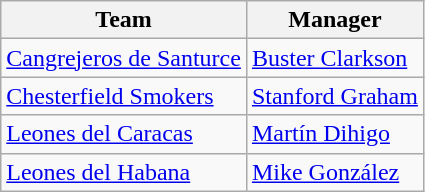<table class="wikitable">
<tr>
<th>Team</th>
<th>Manager</th>
</tr>
<tr>
<td> <a href='#'>Cangrejeros de Santurce</a></td>
<td> <a href='#'>Buster Clarkson</a></td>
</tr>
<tr>
<td> <a href='#'>Chesterfield Smokers</a></td>
<td> <a href='#'>Stanford Graham</a></td>
</tr>
<tr>
<td> <a href='#'>Leones del Caracas</a></td>
<td> <a href='#'>Martín Dihigo</a></td>
</tr>
<tr>
<td> <a href='#'>Leones del Habana</a></td>
<td> <a href='#'>Mike González</a></td>
</tr>
</table>
